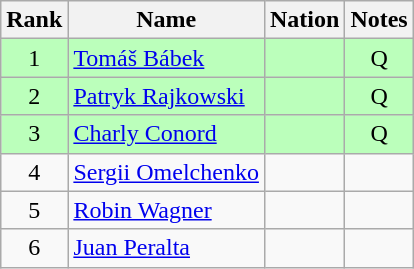<table class="wikitable sortable" style="text-align:center">
<tr>
<th>Rank</th>
<th>Name</th>
<th>Nation</th>
<th>Notes</th>
</tr>
<tr bgcolor=bbffbb>
<td>1</td>
<td align=left><a href='#'>Tomáš Bábek</a></td>
<td align=left></td>
<td>Q</td>
</tr>
<tr bgcolor=bbffbb>
<td>2</td>
<td align=left><a href='#'>Patryk Rajkowski</a></td>
<td align=left></td>
<td>Q</td>
</tr>
<tr bgcolor=bbffbb>
<td>3</td>
<td align=left><a href='#'>Charly Conord</a></td>
<td align=left></td>
<td>Q</td>
</tr>
<tr>
<td>4</td>
<td align=left><a href='#'>Sergii Omelchenko</a></td>
<td align=left></td>
<td></td>
</tr>
<tr>
<td>5</td>
<td align=left><a href='#'>Robin Wagner</a></td>
<td align=left></td>
<td></td>
</tr>
<tr>
<td>6</td>
<td align=left><a href='#'>Juan Peralta</a></td>
<td align=left></td>
<td></td>
</tr>
</table>
